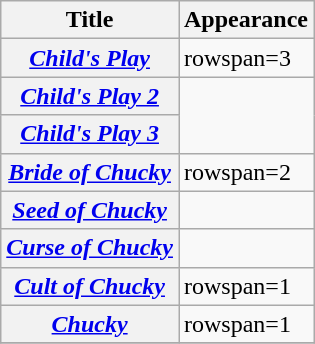<table class="wikitable plainrowheaders">
<tr>
<th scope=col>Title</th>
<th scope=col>Appearance</th>
</tr>
<tr>
<th scope=row><em><a href='#'>Child's Play</a></em></th>
<td>rowspan=3 </td>
</tr>
<tr>
<th scope=row><em><a href='#'>Child's Play 2</a></em></th>
</tr>
<tr>
<th scope=row><em><a href='#'>Child's Play 3</a></em></th>
</tr>
<tr>
<th scope=row><em><a href='#'>Bride of Chucky</a></em></th>
<td>rowspan=2 </td>
</tr>
<tr>
<th scope=row><em><a href='#'>Seed of Chucky</a></em></th>
</tr>
<tr>
<th scope=row><em><a href='#'>Curse of Chucky</a></em></th>
<td></td>
</tr>
<tr>
<th scope=row><em><a href='#'>Cult of Chucky</a></em></th>
<td>rowspan=1 </td>
</tr>
<tr>
<th scope=row><a href='#'><em>Chucky</em></a></th>
<td>rowspan=1 </td>
</tr>
<tr>
</tr>
</table>
